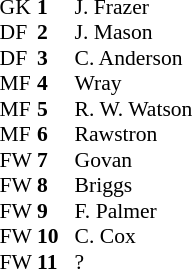<table style="font-size: 90%" cellspacing="0" cellpadding="0" align=center>
<tr>
<td colspan="4"></td>
</tr>
<tr>
<th width=25></th>
<th width=25></th>
</tr>
<tr>
<td>GK</td>
<td><strong>1</strong></td>
<td> J. Frazer</td>
</tr>
<tr>
<td>DF</td>
<td><strong>2</strong></td>
<td> J. Mason</td>
</tr>
<tr>
<td>DF</td>
<td><strong>3</strong></td>
<td> C. Anderson</td>
</tr>
<tr>
<td>MF</td>
<td><strong>4</strong></td>
<td> Wray</td>
</tr>
<tr>
<td>MF</td>
<td><strong>5</strong></td>
<td> R. W. Watson</td>
</tr>
<tr>
<td>MF</td>
<td><strong>6</strong></td>
<td> Rawstron</td>
</tr>
<tr>
<td>FW</td>
<td><strong>7</strong></td>
<td> Govan</td>
</tr>
<tr>
<td>FW</td>
<td><strong>8</strong></td>
<td> Briggs</td>
</tr>
<tr>
<td>FW</td>
<td><strong>9</strong></td>
<td> F. Palmer</td>
</tr>
<tr>
<td>FW</td>
<td><strong>10</strong></td>
<td> C. Cox</td>
</tr>
<tr>
<td>FW</td>
<td><strong>11</strong></td>
<td> ?</td>
</tr>
<tr>
</tr>
</table>
